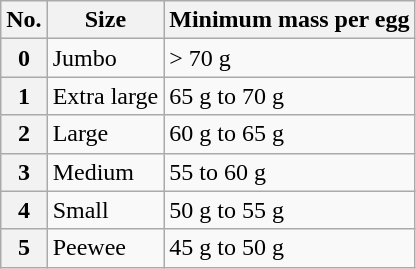<table class="wikitable">
<tr>
<th>No.</th>
<th>Size</th>
<th>Minimum mass per egg</th>
</tr>
<tr>
<th>0</th>
<td>Jumbo</td>
<td>> 70 g</td>
</tr>
<tr>
<th>1</th>
<td>Extra large</td>
<td>65 g to 70 g</td>
</tr>
<tr>
<th>2</th>
<td>Large</td>
<td>60 g to 65 g</td>
</tr>
<tr>
<th>3</th>
<td>Medium</td>
<td>55 to 60 g</td>
</tr>
<tr>
<th>4</th>
<td>Small</td>
<td>50 g to 55 g</td>
</tr>
<tr>
<th>5</th>
<td>Peewee</td>
<td>45 g to 50 g</td>
</tr>
</table>
